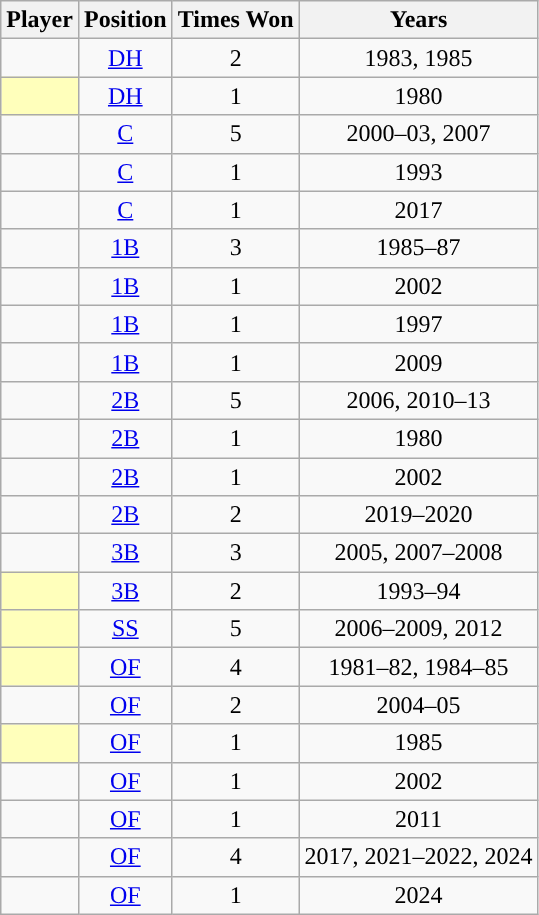<table class="wikitable sortable" style="text-align:center;">
<tr>
<th scope="col">Player</th>
<th scope="col">Position</th>
<th scope="col">Times Won</th>
<th scope="col">Years</th>
</tr>
<tr>
<td scope="row"></td>
<td><a href='#'>DH</a></td>
<td style="text-align:center;">2</td>
<td>1983, 1985</td>
</tr>
<tr>
<td scope="row" bgcolor="#FFFFBB"></td>
<td><a href='#'>DH</a></td>
<td style="text-align:center;">1</td>
<td>1980</td>
</tr>
<tr>
<td scope="row"></td>
<td><a href='#'>C</a></td>
<td style="text-align:center;">5</td>
<td>2000–03, 2007</td>
</tr>
<tr>
<td scope="row"></td>
<td><a href='#'>C</a></td>
<td style="text-align:center;">1</td>
<td>1993</td>
</tr>
<tr>
<td scope="row"></td>
<td><a href='#'>C</a></td>
<td style="text-align:center;">1</td>
<td>2017</td>
</tr>
<tr>
<td scope="row"></td>
<td><a href='#'>1B</a></td>
<td style="text-align:center;">3</td>
<td>1985–87</td>
</tr>
<tr>
<td scope="row"></td>
<td><a href='#'>1B</a></td>
<td style="text-align:center;">1</td>
<td>2002</td>
</tr>
<tr>
<td scope="row"></td>
<td><a href='#'>1B</a></td>
<td style="text-align:center;">1</td>
<td>1997</td>
</tr>
<tr>
<td scope="row"></td>
<td><a href='#'>1B</a></td>
<td style="text-align:center;">1</td>
<td>2009</td>
</tr>
<tr>
<td scope="row"></td>
<td><a href='#'>2B</a></td>
<td style="text-align:center;">5</td>
<td>2006, 2010–13</td>
</tr>
<tr>
<td scope="row"></td>
<td><a href='#'>2B</a></td>
<td style="text-align:center;">1</td>
<td>1980</td>
</tr>
<tr>
<td scope="row"></td>
<td><a href='#'>2B</a></td>
<td style="text-align:center;">1</td>
<td>2002</td>
</tr>
<tr>
<td scope="row"></td>
<td><a href='#'>2B</a></td>
<td style="text-align:center;">2</td>
<td>2019–2020</td>
</tr>
<tr>
<td scope="row"></td>
<td><a href='#'>3B</a></td>
<td style="text-align:center;">3</td>
<td>2005, 2007–2008</td>
</tr>
<tr>
<td scope="row" bgcolor="#FFFFBB"></td>
<td><a href='#'>3B</a></td>
<td style="text-align:center;">2</td>
<td>1993–94</td>
</tr>
<tr>
<td scope="row" bgcolor="#FFFFBB"></td>
<td><a href='#'>SS</a></td>
<td style="text-align:center;">5</td>
<td>2006–2009, 2012</td>
</tr>
<tr>
<td scope="row" bgcolor="#FFFFBB"></td>
<td><a href='#'>OF</a></td>
<td style="text-align:center;">4</td>
<td>1981–82, 1984–85</td>
</tr>
<tr>
<td scope="row"></td>
<td><a href='#'>OF</a></td>
<td style="text-align:center;">2</td>
<td>2004–05</td>
</tr>
<tr>
<td scope="row" bgcolor="#FFFFBB"></td>
<td><a href='#'>OF</a></td>
<td style="text-align:center;">1</td>
<td>1985</td>
</tr>
<tr>
<td scope="row"></td>
<td><a href='#'>OF</a></td>
<td style="text-align:center;">1</td>
<td>2002</td>
</tr>
<tr>
<td scope="row"></td>
<td><a href='#'>OF</a></td>
<td style="text-align:center;">1</td>
<td>2011</td>
</tr>
<tr>
<td scope="row"></td>
<td><a href='#'>OF</a></td>
<td style="text-align:center;">4</td>
<td>2017, 2021–2022, 2024</td>
</tr>
<tr>
<td scope="row"></td>
<td><a href='#'>OF</a></td>
<td style="text-align:center;">1</td>
<td>2024</td>
</tr>
</table>
